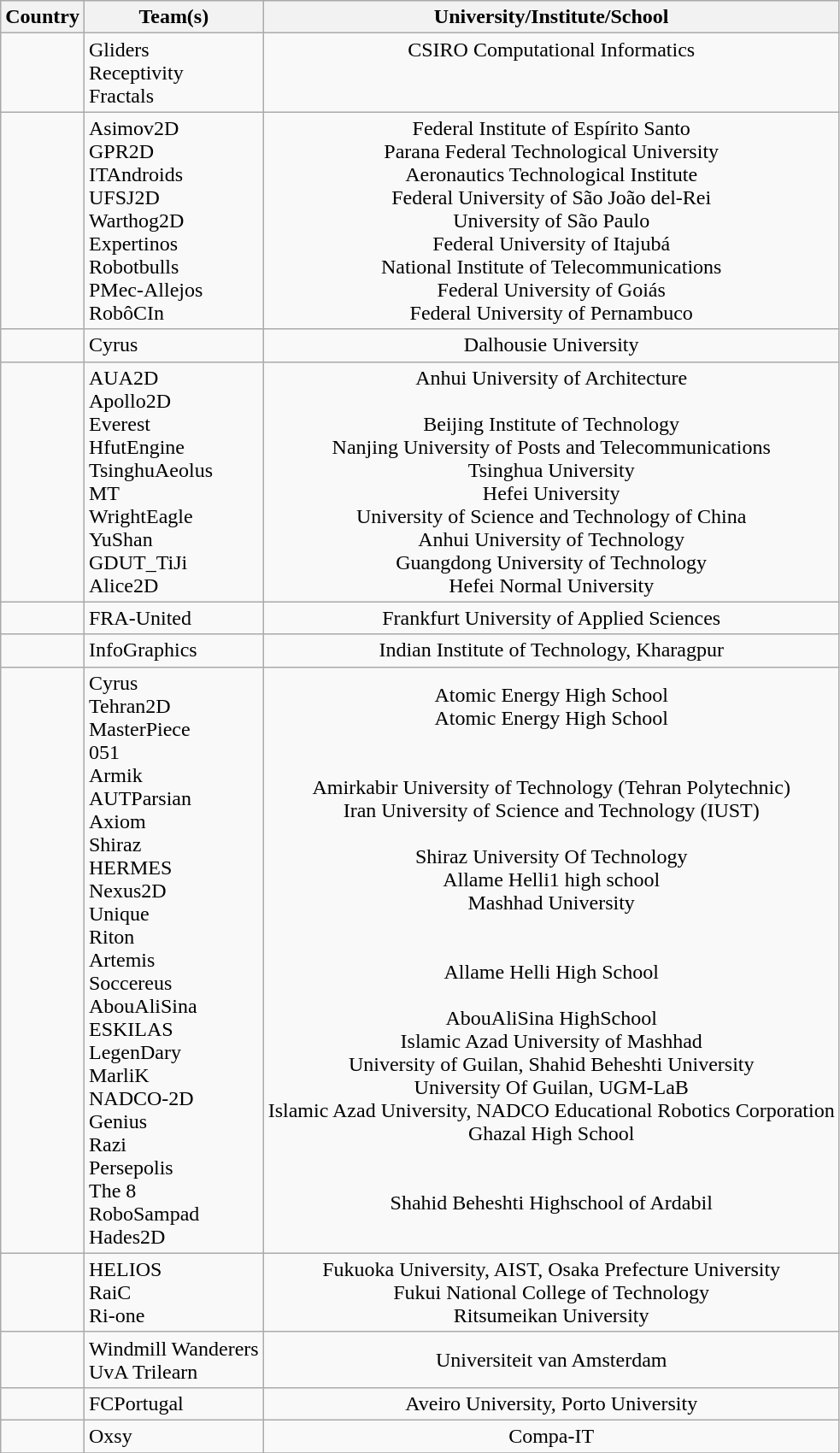<table class="wikitable sortable">
<tr>
<th>Country<br></th>
<th>Team(s)<br></th>
<th>University/Institute/School<br></th>
</tr>
<tr>
<td></td>
<td>Gliders<br>Receptivity<br>Fractals</td>
<td align="center">CSIRO Computational Informatics<br><br><br></td>
</tr>
<tr>
<td></td>
<td>Asimov2D<br>GPR2D<br>ITAndroids<br>UFSJ2D<br>Warthog2D<br>Expertinos<br>Robotbulls<br>PMec-Allejos<br>RobôCIn</td>
<td align="center">Federal Institute of Espírito Santo<br>Parana Federal Technological University<br>Aeronautics Technological Institute<br>Federal University of São João del-Rei<br>University of São Paulo<br>Federal University of Itajubá<br>National Institute of Telecommunications<br> Federal University of Goiás<br>Federal University of Pernambuco</td>
</tr>
<tr>
<td></td>
<td>Cyrus</td>
<td align="center">Dalhousie University</td>
</tr>
<tr>
<td></td>
<td>AUA2D<br>Apollo2D<br>Everest<br>HfutEngine<br>TsinghuAeolus<br>MT<br>WrightEagle<br>YuShan<br>GDUT_TiJi<br>Alice2D</td>
<td align="center">Anhui University of Architecture<br><br>Beijing Institute of Technology<br>Nanjing University of Posts and Telecommunications<br>Tsinghua University<br>Hefei University<br>University of Science and Technology of China<br>Anhui University of Technology<br>Guangdong University of Technology<br>Hefei Normal University</td>
</tr>
<tr>
<td></td>
<td>FRA-United</td>
<td align="center">Frankfurt University of Applied Sciences</td>
</tr>
<tr>
<td></td>
<td>InfoGraphics</td>
<td align="center">Indian Institute of Technology, Kharagpur</td>
</tr>
<tr>
<td></td>
<td>Cyrus<br>Tehran2D<br>MasterPiece<br>051<br>Armik<br>AUTParsian<br>Axiom<br>Shiraz<br>HERMES<br>Nexus2D<br>Unique<br>Riton<br>Artemis<br>Soccereus<br>AbouAliSina<br>ESKILAS<br>LegenDary<br>MarliK<br>NADCO-2D<br>Genius<br>Razi<br>Persepolis<br>The 8<br>RoboSampad<br>Hades2D</td>
<td align="center">Atomic Energy High School<br>Atomic Energy High School<br><br><br>Amirkabir University of Technology (Tehran Polytechnic)<br>Iran University of Science and Technology (IUST)<br><br>Shiraz University Of Technology<br>Allame Helli1 high school<br>Mashhad University<br><br><br>Allame Helli High School<br><br>AbouAliSina HighSchool<br>Islamic Azad University of Mashhad<br>University of Guilan, Shahid Beheshti University<br>University Of Guilan, UGM-LaB<br>Islamic Azad University, NADCO Educational Robotics Corporation<br>Ghazal High School<br><br><br>Shahid Beheshti Highschool of Ardabil<br><br></td>
</tr>
<tr>
<td></td>
<td>HELIOS<br>RaiC<br>Ri-one</td>
<td align="center">Fukuoka University, AIST, Osaka Prefecture University<br>Fukui National College of Technology<br>Ritsumeikan University</td>
</tr>
<tr>
<td></td>
<td>Windmill Wanderers<br>UvA Trilearn</td>
<td align="center">Universiteit van Amsterdam</td>
</tr>
<tr>
<td></td>
<td>FCPortugal</td>
<td align="center">Aveiro University, Porto University</td>
</tr>
<tr>
<td></td>
<td>Oxsy</td>
<td align="center">Compa-IT</td>
</tr>
<tr>
</tr>
</table>
